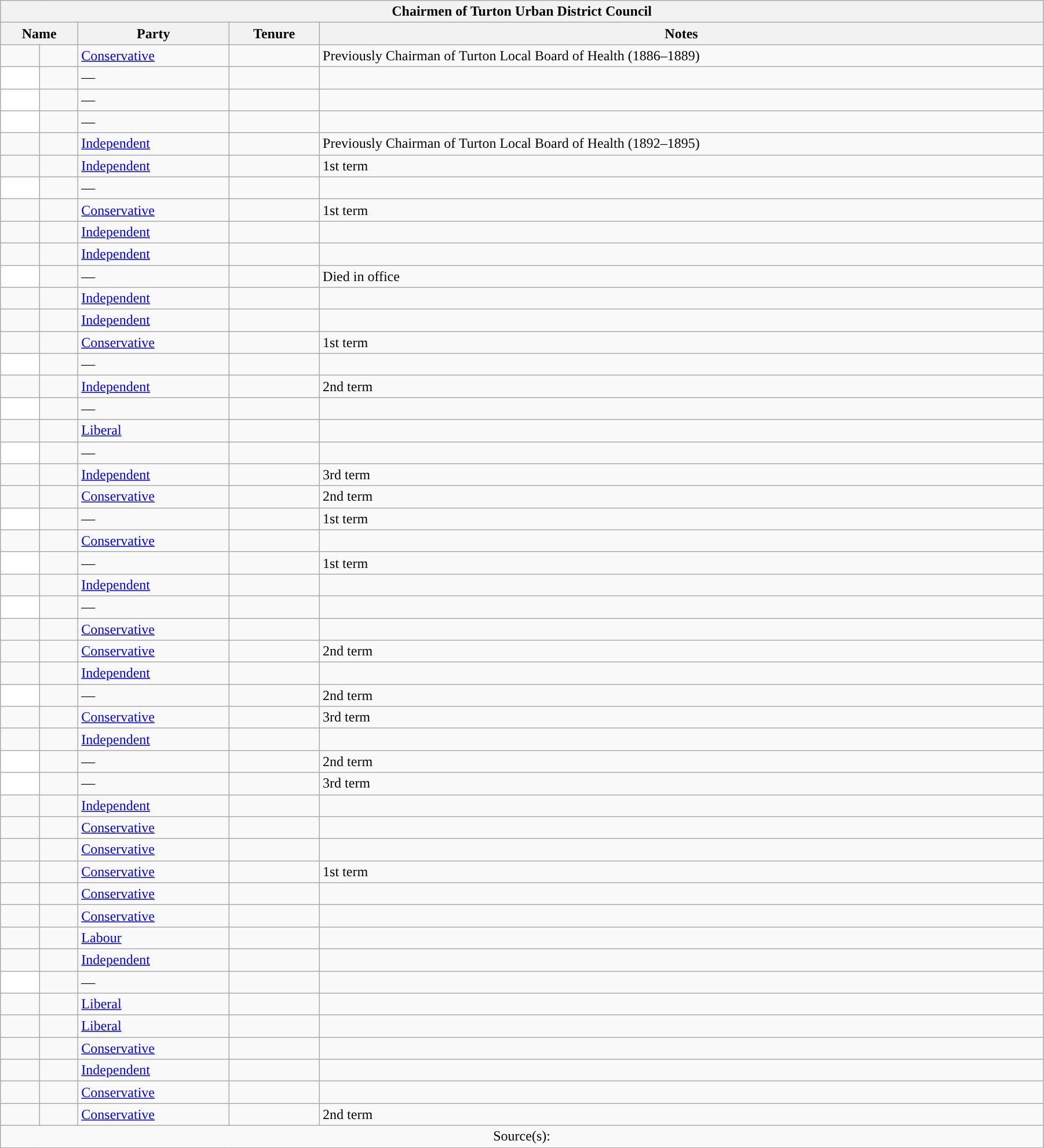<table class="wikitable sortable" style="width: 95%;">
<tr>
<th colspan="5">Chairmen of Turton Urban District Council</th>
</tr>
<tr>
<th colspan=2>Name</th>
<th>Party</th>
<th>Tenure</th>
<th class=unsortable>Notes</th>
</tr>
<tr>
<td style="background-color: "></td>
<td></td>
<td><a href='#'>Conservative</a></td>
<td></td>
<td>Previously Chairman of Turton Local Board of Health (1886–1889)</td>
</tr>
<tr>
<td style="background-color:#FFFFFF"></td>
<td></td>
<td>—</td>
<td></td>
<td></td>
</tr>
<tr>
<td style="background-color:#FFFFFF"></td>
<td></td>
<td>—</td>
<td></td>
<td></td>
</tr>
<tr>
<td style="background-color:#FFFFFF"></td>
<td></td>
<td>—</td>
<td></td>
<td></td>
</tr>
<tr>
<td style="background-color: "></td>
<td></td>
<td><a href='#'>Independent</a></td>
<td></td>
<td>Previously Chairman of Turton Local Board of Health (1892–1895)</td>
</tr>
<tr>
<td style="background-color: "></td>
<td></td>
<td><a href='#'>Independent</a></td>
<td></td>
<td>1st term</td>
</tr>
<tr>
<td style="background-color:#FFFFFF"></td>
<td></td>
<td>—</td>
<td></td>
<td></td>
</tr>
<tr>
<td style="background-color: "></td>
<td></td>
<td><a href='#'>Conservative</a></td>
<td></td>
<td>1st term</td>
</tr>
<tr>
<td style="background-color: "></td>
<td></td>
<td><a href='#'>Independent</a></td>
<td></td>
<td></td>
</tr>
<tr>
<td style="background-color: "></td>
<td></td>
<td><a href='#'>Independent</a></td>
<td></td>
<td></td>
</tr>
<tr>
<td style="background-color:#FFFFFF"></td>
<td></td>
<td>—</td>
<td></td>
<td>Died in office</td>
</tr>
<tr>
<td style="background-color: "></td>
<td></td>
<td><a href='#'>Independent</a></td>
<td></td>
<td></td>
</tr>
<tr>
<td style="background-color: "></td>
<td></td>
<td><a href='#'>Independent</a></td>
<td></td>
<td></td>
</tr>
<tr>
<td style="background-color: "></td>
<td></td>
<td><a href='#'>Conservative</a></td>
<td></td>
<td>1st term</td>
</tr>
<tr>
<td style="background-color:#FFFFFF"></td>
<td></td>
<td>—</td>
<td></td>
<td></td>
</tr>
<tr>
<td style="background-color: "></td>
<td></td>
<td><a href='#'>Independent</a></td>
<td></td>
<td>2nd term</td>
</tr>
<tr>
<td style="background-color:#FFFFFF"></td>
<td></td>
<td>—</td>
<td></td>
<td></td>
</tr>
<tr>
<td style="background-color: "></td>
<td></td>
<td><a href='#'>Liberal</a></td>
<td></td>
<td></td>
</tr>
<tr>
<td style="background-color:#FFFFFF"></td>
<td></td>
<td>—</td>
<td></td>
<td></td>
</tr>
<tr>
<td style="background-color: "></td>
<td></td>
<td><a href='#'>Independent</a></td>
<td></td>
<td>3rd term</td>
</tr>
<tr>
<td style="background-color: "></td>
<td></td>
<td><a href='#'>Conservative</a></td>
<td></td>
<td>2nd term</td>
</tr>
<tr>
<td style="background-color:#FFFFFF"></td>
<td></td>
<td>—</td>
<td></td>
<td>1st term</td>
</tr>
<tr>
<td style="background-color: "></td>
<td></td>
<td><a href='#'>Conservative</a></td>
<td></td>
<td></td>
</tr>
<tr>
<td style="background-color:#FFFFFF"></td>
<td></td>
<td>—</td>
<td></td>
<td>1st term</td>
</tr>
<tr>
<td style="background-color: "></td>
<td></td>
<td><a href='#'>Independent</a></td>
<td></td>
<td></td>
</tr>
<tr>
<td style="background-color:#FFFFFF"></td>
<td></td>
<td>—</td>
<td></td>
<td></td>
</tr>
<tr>
<td style="background-color: "></td>
<td></td>
<td><a href='#'>Conservative</a></td>
<td></td>
<td></td>
</tr>
<tr>
<td style="background-color: "></td>
<td></td>
<td><a href='#'>Conservative</a></td>
<td></td>
<td>2nd term</td>
</tr>
<tr>
<td style="background-color: "></td>
<td></td>
<td><a href='#'>Independent</a></td>
<td></td>
<td></td>
</tr>
<tr>
<td style="background-color:#FFFFFF"></td>
<td></td>
<td>—</td>
<td></td>
<td>2nd term</td>
</tr>
<tr>
<td style="background-color: "></td>
<td></td>
<td><a href='#'>Conservative</a></td>
<td></td>
<td>3rd term</td>
</tr>
<tr>
<td style="background-color: "></td>
<td></td>
<td><a href='#'>Independent</a></td>
<td></td>
<td></td>
</tr>
<tr>
<td style="background-color:#FFFFFF"></td>
<td></td>
<td>—</td>
<td></td>
<td>2nd term</td>
</tr>
<tr>
<td style="background-color:#FFFFFF"></td>
<td></td>
<td>—</td>
<td></td>
<td>3rd term</td>
</tr>
<tr>
<td style="background-color: "></td>
<td></td>
<td><a href='#'>Independent</a></td>
<td></td>
<td></td>
</tr>
<tr>
<td style="background-color: "></td>
<td></td>
<td><a href='#'>Conservative</a></td>
<td></td>
<td></td>
</tr>
<tr>
<td style="background-color: "></td>
<td></td>
<td><a href='#'>Conservative</a></td>
<td></td>
<td></td>
</tr>
<tr>
<td style="background-color: "></td>
<td></td>
<td><a href='#'>Conservative</a></td>
<td></td>
<td>1st term</td>
</tr>
<tr>
<td style="background-color: "></td>
<td></td>
<td><a href='#'>Conservative</a></td>
<td></td>
<td></td>
</tr>
<tr>
<td style="background-color: "></td>
<td></td>
<td><a href='#'>Conservative</a></td>
<td></td>
<td></td>
</tr>
<tr>
<td style="background-color: "></td>
<td></td>
<td><a href='#'>Labour</a></td>
<td></td>
<td></td>
</tr>
<tr>
<td style="background-color: "></td>
<td></td>
<td><a href='#'>Independent</a></td>
<td></td>
<td></td>
</tr>
<tr>
<td style="background-color:#FFFFFF"></td>
<td></td>
<td>—</td>
<td></td>
<td></td>
</tr>
<tr>
<td style="background-color: "></td>
<td></td>
<td><a href='#'>Liberal</a></td>
<td></td>
<td></td>
</tr>
<tr>
<td style="background-color: "></td>
<td></td>
<td><a href='#'>Liberal</a></td>
<td></td>
<td></td>
</tr>
<tr>
<td style="background-color: "></td>
<td></td>
<td><a href='#'>Conservative</a></td>
<td></td>
<td></td>
</tr>
<tr>
<td style="background-color: "></td>
<td></td>
<td><a href='#'>Independent</a></td>
<td></td>
<td></td>
</tr>
<tr>
<td style="background-color: "></td>
<td></td>
<td><a href='#'>Conservative</a></td>
<td></td>
<td></td>
</tr>
<tr>
<td style="background-color: "></td>
<td></td>
<td><a href='#'>Conservative</a></td>
<td></td>
<td>2nd term</td>
</tr>
<tr class="sortbottom">
<td colspan="5" align="center" class=unsortable>Source(s):</td>
</tr>
</table>
